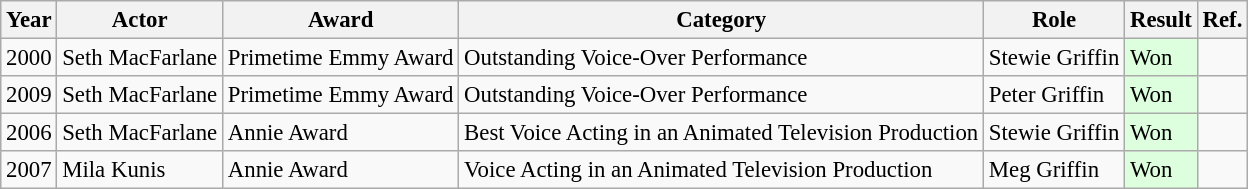<table class="wikitable sortable" style="font-size:95%">
<tr>
<th>Year</th>
<th>Actor</th>
<th>Award</th>
<th>Category</th>
<th>Role</th>
<th>Result</th>
<th>Ref.</th>
</tr>
<tr>
<td>2000</td>
<td>Seth MacFarlane</td>
<td>Primetime Emmy Award</td>
<td>Outstanding Voice-Over Performance</td>
<td>Stewie Griffin</td>
<td style="background: #ddffdd">Won</td>
<td align=center></td>
</tr>
<tr>
<td>2009</td>
<td>Seth MacFarlane</td>
<td>Primetime Emmy Award</td>
<td>Outstanding Voice-Over Performance</td>
<td>Peter Griffin</td>
<td style="background: #ddffdd">Won</td>
<td align=center></td>
</tr>
<tr>
<td>2006</td>
<td>Seth MacFarlane</td>
<td>Annie Award</td>
<td>Best Voice Acting in an Animated Television Production</td>
<td>Stewie Griffin</td>
<td style="background: #ddffdd">Won</td>
<td align=center></td>
</tr>
<tr>
<td>2007</td>
<td>Mila Kunis</td>
<td>Annie Award</td>
<td>Voice Acting in an Animated Television Production</td>
<td>Meg Griffin</td>
<td style="background: #ddffdd">Won</td>
<td align=center></td>
</tr>
</table>
